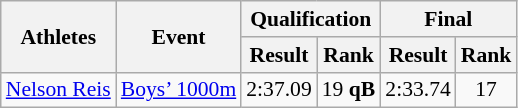<table class="wikitable" border="1" style="font-size:90%">
<tr>
<th rowspan=2>Athletes</th>
<th rowspan=2>Event</th>
<th colspan=2>Qualification</th>
<th colspan=2>Final</th>
</tr>
<tr>
<th>Result</th>
<th>Rank</th>
<th>Result</th>
<th>Rank</th>
</tr>
<tr>
<td><a href='#'>Nelson Reis</a></td>
<td><a href='#'>Boys’ 1000m</a></td>
<td align=center>2:37.09</td>
<td align=center>19 <strong>qB</strong></td>
<td align=center>2:33.74</td>
<td align=center>17</td>
</tr>
</table>
